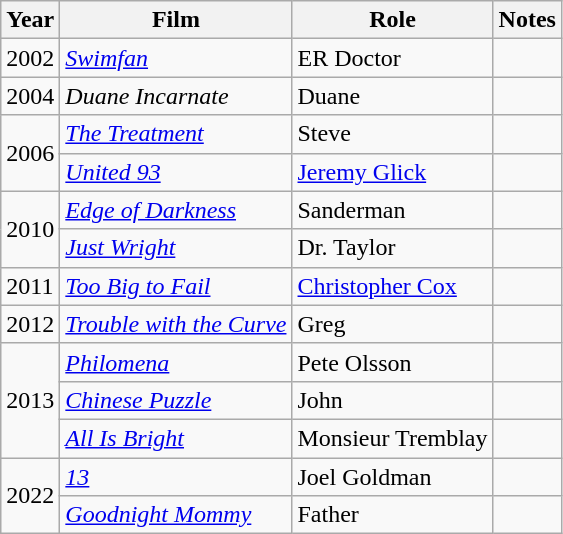<table class="wikitable sortable">
<tr>
<th>Year</th>
<th>Film</th>
<th>Role</th>
<th class="unsortable">Notes</th>
</tr>
<tr>
<td>2002</td>
<td><em><a href='#'>Swimfan</a></em></td>
<td>ER Doctor</td>
<td></td>
</tr>
<tr>
<td>2004</td>
<td><em>Duane Incarnate</em></td>
<td>Duane</td>
<td></td>
</tr>
<tr>
<td rowspan=2>2006</td>
<td><em><a href='#'>The Treatment</a></em></td>
<td>Steve</td>
<td></td>
</tr>
<tr>
<td><em><a href='#'>United 93</a></em></td>
<td><a href='#'>Jeremy Glick</a></td>
<td></td>
</tr>
<tr>
<td rowspan=2>2010</td>
<td><em><a href='#'>Edge of Darkness</a></em></td>
<td>Sanderman</td>
<td></td>
</tr>
<tr>
<td><em><a href='#'>Just Wright</a></em></td>
<td>Dr. Taylor</td>
<td></td>
</tr>
<tr>
<td>2011</td>
<td><em><a href='#'>Too Big to Fail</a></em></td>
<td><a href='#'>Christopher Cox</a></td>
<td></td>
</tr>
<tr>
<td>2012</td>
<td><em><a href='#'>Trouble with the Curve</a></em></td>
<td>Greg</td>
<td></td>
</tr>
<tr>
<td rowspan=3>2013</td>
<td><em><a href='#'>Philomena</a></em></td>
<td>Pete Olsson</td>
<td></td>
</tr>
<tr>
<td><em><a href='#'>Chinese Puzzle</a></em></td>
<td>John</td>
<td></td>
</tr>
<tr>
<td><em><a href='#'>All Is Bright</a></em></td>
<td>Monsieur Tremblay</td>
<td></td>
</tr>
<tr>
<td rowspan=2>2022</td>
<td><em><a href='#'>13</a></em></td>
<td>Joel Goldman</td>
<td></td>
</tr>
<tr>
<td><em><a href='#'>Goodnight Mommy</a></em></td>
<td>Father</td>
<td></td>
</tr>
</table>
